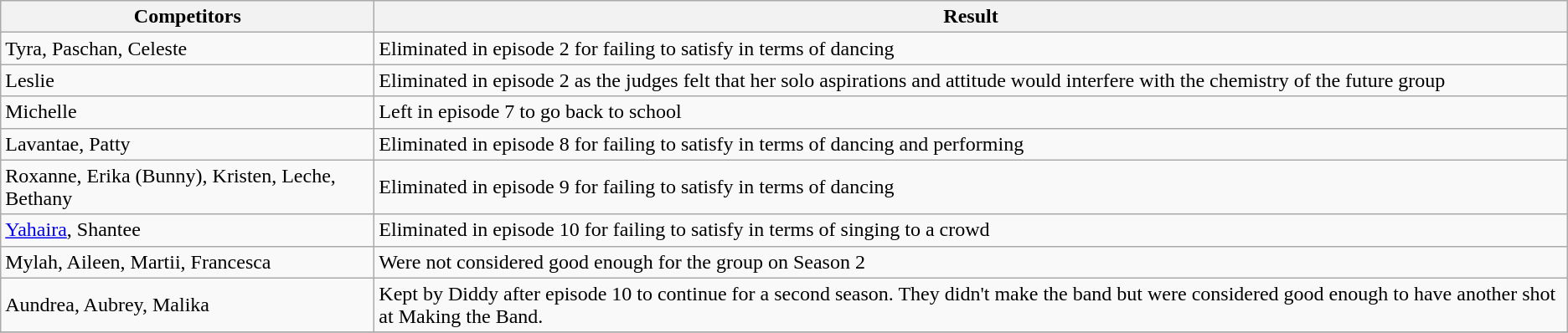<table class="wikitable">
<tr>
<th>Competitors</th>
<th>Result</th>
</tr>
<tr>
<td>Tyra, Paschan, Celeste</td>
<td>Eliminated in episode 2 for failing to satisfy in terms of dancing</td>
</tr>
<tr>
<td>Leslie</td>
<td>Eliminated in episode 2 as the judges felt that her solo aspirations and attitude would interfere with the chemistry of the future group</td>
</tr>
<tr>
<td>Michelle</td>
<td>Left in episode 7 to go back to school</td>
</tr>
<tr>
<td>Lavantae, Patty</td>
<td>Eliminated in episode 8 for failing to satisfy in terms of dancing and performing</td>
</tr>
<tr>
<td>Roxanne, Erika (Bunny), Kristen, Leche, Bethany</td>
<td>Eliminated in episode 9 for failing to satisfy in terms of dancing</td>
</tr>
<tr>
<td><a href='#'>Yahaira</a>, Shantee</td>
<td>Eliminated in episode 10 for failing to satisfy in terms of singing to a crowd</td>
</tr>
<tr>
<td>Mylah, Aileen, Martii, Francesca</td>
<td>Were not considered good enough for the group on Season 2</td>
</tr>
<tr>
<td>Aundrea, Aubrey, Malika</td>
<td>Kept by Diddy after episode 10 to continue for a second season. They didn't make the band but were considered good enough to have another shot at Making the Band.</td>
</tr>
<tr>
</tr>
</table>
